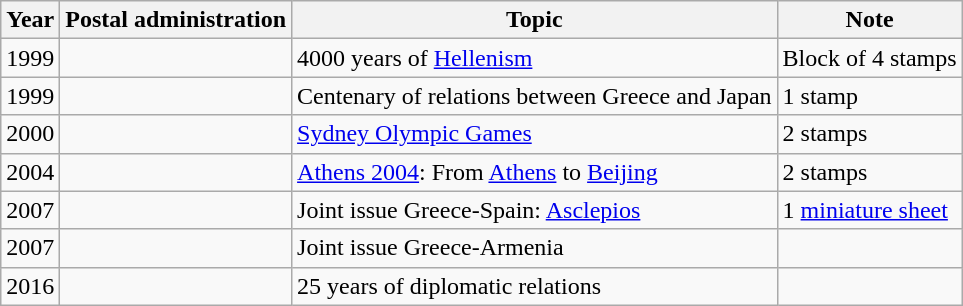<table class="wikitable">
<tr>
<th>Year</th>
<th>Postal administration</th>
<th>Topic</th>
<th>Note</th>
</tr>
<tr>
<td>1999</td>
<td></td>
<td>4000 years of <a href='#'>Hellenism</a></td>
<td>Block of 4 stamps</td>
</tr>
<tr>
<td>1999</td>
<td></td>
<td>Centenary of relations between Greece and Japan</td>
<td>1 stamp</td>
</tr>
<tr>
<td>2000</td>
<td></td>
<td><a href='#'>Sydney Olympic Games</a></td>
<td>2 stamps</td>
</tr>
<tr>
<td>2004</td>
<td></td>
<td><a href='#'>Athens 2004</a>: From <a href='#'>Athens</a> to <a href='#'>Beijing</a></td>
<td>2 stamps</td>
</tr>
<tr>
<td>2007</td>
<td></td>
<td>Joint issue Greece-Spain: <a href='#'>Asclepios</a></td>
<td>1 <a href='#'>miniature sheet</a></td>
</tr>
<tr>
<td>2007</td>
<td></td>
<td>Joint issue Greece-Armenia</td>
<td></td>
</tr>
<tr>
<td>2016</td>
<td></td>
<td>25 years of diplomatic relations</td>
<td></td>
</tr>
</table>
